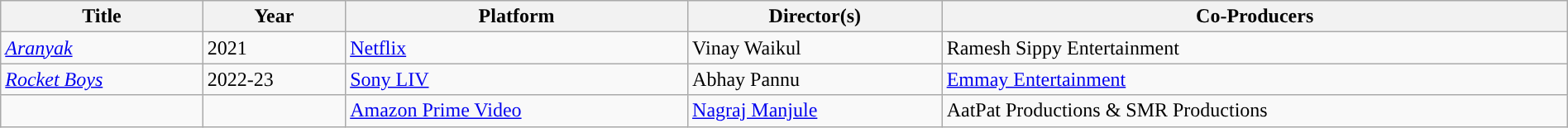<table class="wikitable" style="width: 100%;">
<tr>
<th>Title</th>
<th>Year</th>
<th>Platform</th>
<th>Director(s)</th>
<th>Co-Producers</th>
</tr>
<tr>
<td><a href='#'><em>Aranyak</em></a></td>
<td>2021</td>
<td><a href='#'>Netflix</a></td>
<td>Vinay Waikul</td>
<td>Ramesh Sippy Entertainment</td>
</tr>
<tr>
<td><a href='#'><em>Rocket Boys</em></a></td>
<td>2022-23</td>
<td><a href='#'>Sony LIV</a></td>
<td>Abhay Pannu</td>
<td><a href='#'>Emmay Entertainment</a></td>
</tr>
<tr>
<td></td>
<td></td>
<td><a href='#'>Amazon Prime Video</a></td>
<td><a href='#'>Nagraj Manjule</a></td>
<td>AatPat Productions & SMR Productions</td>
</tr>
</table>
